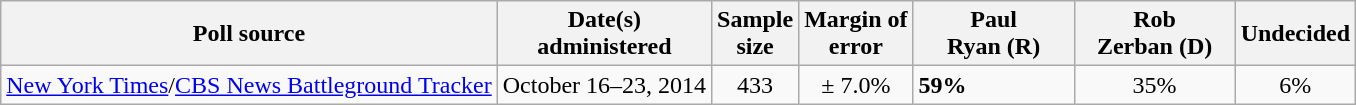<table class="wikitable">
<tr>
<th>Poll source</th>
<th>Date(s)<br>administered</th>
<th>Sample<br>size</th>
<th>Margin of<br>error</th>
<th style="width:100px;">Paul<br>Ryan (R)</th>
<th style="width:100px;">Rob<br>Zerban (D)</th>
<th>Undecided</th>
</tr>
<tr>
<td><a href='#'>New York Times</a>/<a href='#'>CBS News Battleground Tracker</a></td>
<td align=center>October 16–23, 2014</td>
<td align=center>433</td>
<td align=center>± 7.0%</td>
<td><strong>59%</strong></td>
<td align=center>35%</td>
<td align=center>6%</td>
</tr>
</table>
